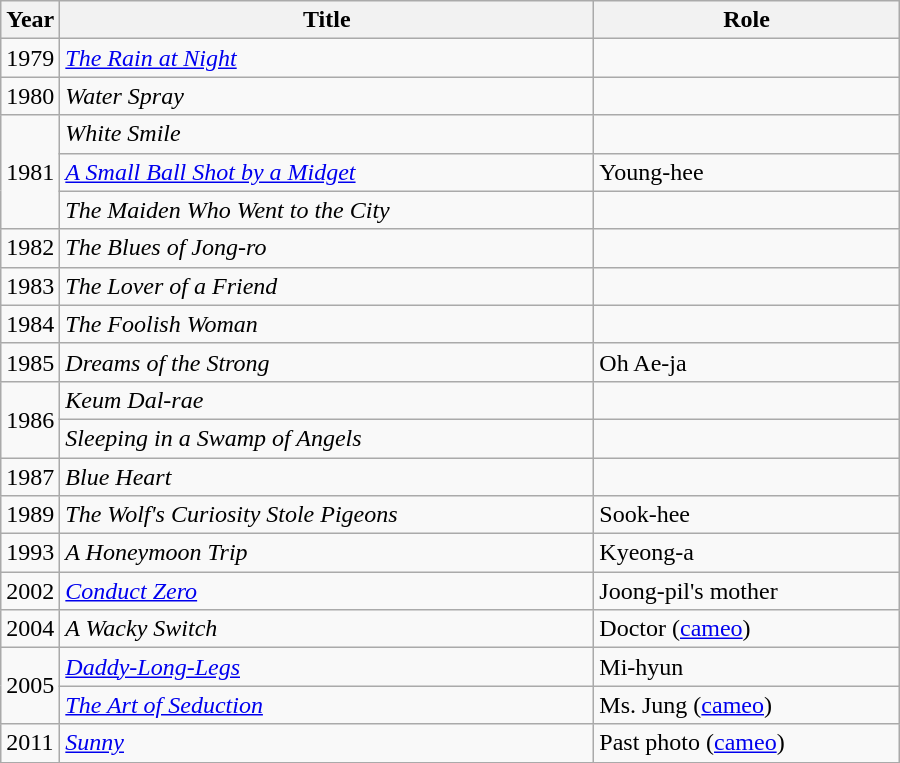<table class="wikitable" style="width:600px">
<tr>
<th width=10>Year</th>
<th>Title</th>
<th>Role</th>
</tr>
<tr>
<td>1979</td>
<td><em><a href='#'>The Rain at Night</a></em></td>
<td></td>
</tr>
<tr>
<td>1980</td>
<td><em>Water Spray</em></td>
<td></td>
</tr>
<tr>
<td rowspan=3>1981</td>
<td><em>White Smile</em></td>
<td></td>
</tr>
<tr>
<td><em><a href='#'>A Small Ball Shot by a Midget</a></em></td>
<td>Young-hee</td>
</tr>
<tr>
<td><em>The Maiden Who Went to the City</em></td>
<td></td>
</tr>
<tr>
<td>1982</td>
<td><em>The Blues of Jong-ro</em></td>
<td></td>
</tr>
<tr>
<td>1983</td>
<td><em>The Lover of a Friend</em></td>
<td></td>
</tr>
<tr>
<td>1984</td>
<td><em>The Foolish Woman</em></td>
<td></td>
</tr>
<tr>
<td>1985</td>
<td><em>Dreams of the Strong</em></td>
<td>Oh Ae-ja</td>
</tr>
<tr>
<td rowspan=2>1986</td>
<td><em>Keum Dal-rae</em></td>
<td></td>
</tr>
<tr>
<td><em>Sleeping in a Swamp of Angels</em></td>
<td></td>
</tr>
<tr>
<td>1987</td>
<td><em>Blue Heart</em></td>
<td></td>
</tr>
<tr>
<td>1989</td>
<td><em>The Wolf's Curiosity Stole Pigeons</em></td>
<td>Sook-hee</td>
</tr>
<tr>
<td>1993</td>
<td><em>A Honeymoon Trip</em></td>
<td>Kyeong-a</td>
</tr>
<tr>
<td>2002</td>
<td><em><a href='#'>Conduct Zero</a></em></td>
<td>Joong-pil's mother</td>
</tr>
<tr>
<td>2004</td>
<td><em>A Wacky Switch</em></td>
<td>Doctor (<a href='#'>cameo</a>)</td>
</tr>
<tr>
<td rowspan=2>2005</td>
<td><em><a href='#'>Daddy-Long-Legs</a></em></td>
<td>Mi-hyun</td>
</tr>
<tr>
<td><em><a href='#'>The Art of Seduction</a></em></td>
<td>Ms. Jung (<a href='#'>cameo</a>)</td>
</tr>
<tr>
<td>2011</td>
<td><em><a href='#'>Sunny</a></em></td>
<td>Past photo (<a href='#'>cameo</a>)</td>
</tr>
</table>
